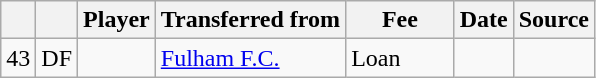<table class="wikitable plainrowheaders sortable">
<tr>
<th></th>
<th></th>
<th scope=col>Player</th>
<th>Transferred from</th>
<th !scope=col; style="width: 65px;">Fee</th>
<th scope=col>Date</th>
<th scope=col>Source</th>
</tr>
<tr>
<td align=center>43</td>
<td align=center>DF</td>
<td></td>
<td><a href='#'>Fulham F.C.</a></td>
<td>Loan</td>
<td></td>
<td></td>
</tr>
</table>
